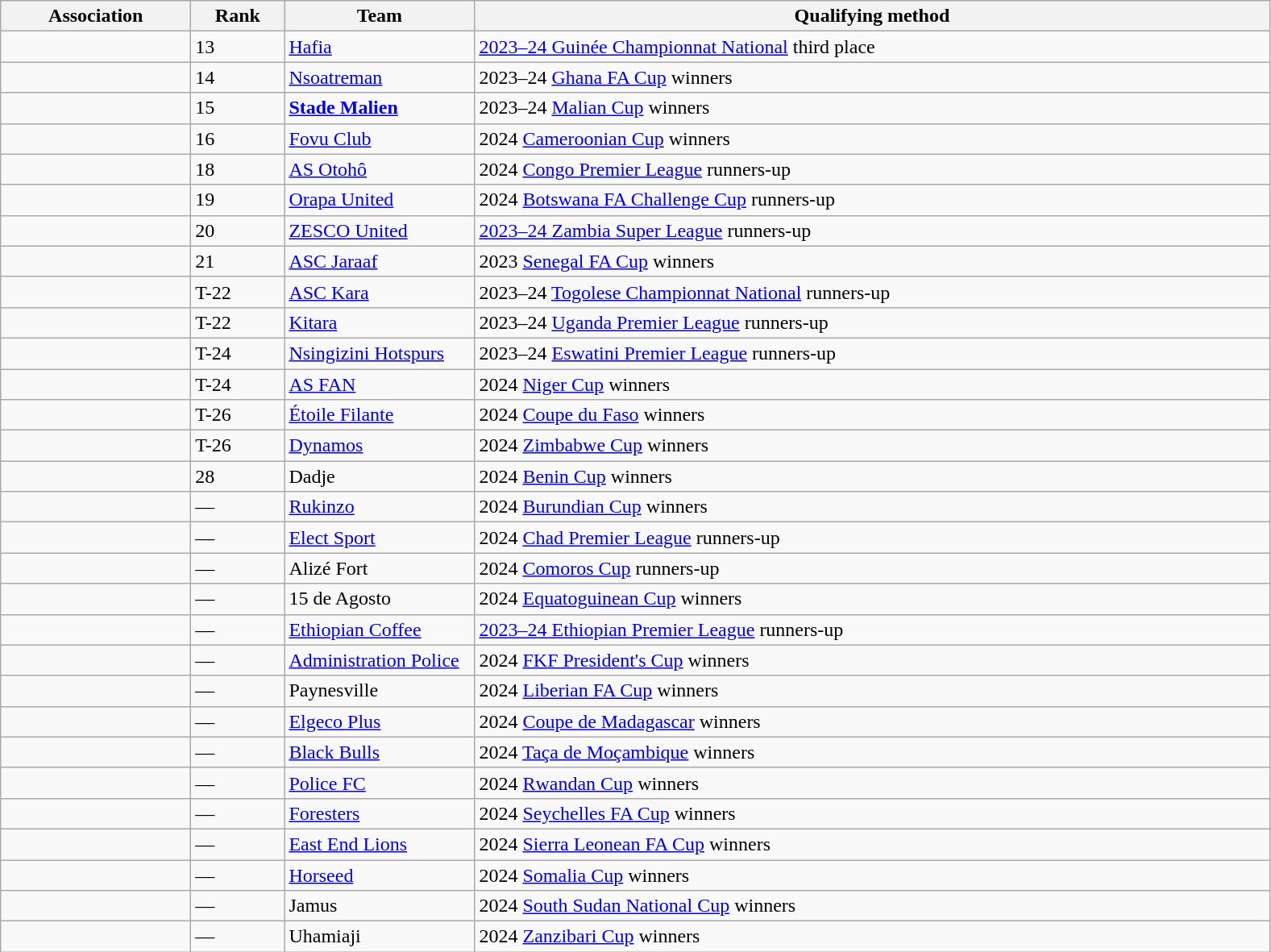<table class="wikitable">
<tr>
<th width=150>Association</th>
<th width=70>Rank </th>
<th width=150>Team</th>
<th width=650>Qualifying method</th>
</tr>
<tr>
<td></td>
<td>13 </td>
<td><a href='#'>Hafia</a></td>
<td><a href='#'>2023–24 Guinée Championnat National</a> third place</td>
</tr>
<tr>
<td></td>
<td>14 </td>
<td><a href='#'>Nsoatreman</a></td>
<td>2023–24 <a href='#'>Ghana FA Cup</a> winners</td>
</tr>
<tr>
<td></td>
<td>15 </td>
<td><strong><a href='#'>Stade Malien</a></strong></td>
<td>2023–24 <a href='#'>Malian Cup</a> winners</td>
</tr>
<tr>
<td></td>
<td>16 </td>
<td><a href='#'>Fovu Club</a></td>
<td>2024 <a href='#'>Cameroonian Cup</a> winners</td>
</tr>
<tr>
<td></td>
<td>18 </td>
<td><a href='#'>AS Otohô</a></td>
<td>2024 <a href='#'>Congo Premier League</a> runners-up</td>
</tr>
<tr>
<td></td>
<td>19 </td>
<td><a href='#'>Orapa United</a></td>
<td>2024 <a href='#'>Botswana FA Challenge Cup</a> runners-up</td>
</tr>
<tr>
<td></td>
<td>20 </td>
<td><a href='#'>ZESCO United</a></td>
<td><a href='#'>2023–24 Zambia Super League</a> runners-up</td>
</tr>
<tr>
<td></td>
<td>21 </td>
<td><a href='#'>ASC Jaraaf</a></td>
<td>2023 <a href='#'>Senegal FA Cup</a> winners</td>
</tr>
<tr>
<td></td>
<td>T-22 </td>
<td><a href='#'>ASC Kara</a></td>
<td>2023–24 <a href='#'>Togolese Championnat National</a> runners-up</td>
</tr>
<tr>
<td></td>
<td>T-22 </td>
<td><a href='#'>Kitara</a></td>
<td>2023–24 <a href='#'>Uganda Premier League</a> runners-up</td>
</tr>
<tr>
<td></td>
<td>T-24 </td>
<td><a href='#'>Nsingizini Hotspurs</a></td>
<td>2023–24 <a href='#'>Eswatini Premier League</a> runners-up</td>
</tr>
<tr>
<td></td>
<td>T-24 </td>
<td><a href='#'>AS FAN</a></td>
<td>2024 <a href='#'>Niger Cup</a> winners</td>
</tr>
<tr>
<td></td>
<td>T-26 </td>
<td><a href='#'>Étoile Filante</a></td>
<td>2024 <a href='#'>Coupe du Faso</a> winners</td>
</tr>
<tr>
<td></td>
<td>T-26 </td>
<td><a href='#'>Dynamos</a></td>
<td>2024 <a href='#'>Zimbabwe Cup</a> winners</td>
</tr>
<tr>
<td></td>
<td>28 </td>
<td>Dadje</td>
<td>2024 <a href='#'>Benin Cup</a> winners</td>
</tr>
<tr>
<td></td>
<td>—</td>
<td><a href='#'>Rukinzo</a></td>
<td>2024 <a href='#'>Burundian Cup</a> winners</td>
</tr>
<tr>
<td></td>
<td>—</td>
<td><a href='#'>Elect Sport</a></td>
<td>2024 <a href='#'>Chad Premier League</a> runners-up</td>
</tr>
<tr>
<td></td>
<td>—</td>
<td>Alizé Fort</td>
<td>2024 <a href='#'>Comoros Cup</a> runners-up</td>
</tr>
<tr>
<td></td>
<td>—</td>
<td>15 de Agosto</td>
<td>2024 <a href='#'>Equatoguinean Cup</a> winners</td>
</tr>
<tr>
<td></td>
<td>—</td>
<td><a href='#'>Ethiopian Coffee</a></td>
<td><a href='#'>2023–24 Ethiopian Premier League</a> runners-up</td>
</tr>
<tr>
<td></td>
<td>—</td>
<td><a href='#'>Administration Police</a></td>
<td>2024 <a href='#'>FKF President's Cup</a> winners</td>
</tr>
<tr>
<td></td>
<td>—</td>
<td>Paynesville</td>
<td>2024 <a href='#'>Liberian FA Cup</a> winners</td>
</tr>
<tr>
<td></td>
<td>—</td>
<td><a href='#'>Elgeco Plus</a></td>
<td>2024 <a href='#'>Coupe de Madagascar</a> winners</td>
</tr>
<tr>
<td></td>
<td>—</td>
<td><a href='#'>Black Bulls</a></td>
<td>2024 <a href='#'>Taça de Moçambique</a> winners</td>
</tr>
<tr>
<td></td>
<td>—</td>
<td><a href='#'>Police FC</a></td>
<td>2024 <a href='#'>Rwandan Cup</a> winners</td>
</tr>
<tr>
<td></td>
<td>—</td>
<td><a href='#'>Foresters</a></td>
<td>2024 <a href='#'>Seychelles FA Cup</a> winners</td>
</tr>
<tr>
<td></td>
<td>—</td>
<td><a href='#'>East End Lions</a></td>
<td>2024 <a href='#'>Sierra Leonean FA Cup</a> winners</td>
</tr>
<tr>
<td></td>
<td>—</td>
<td><a href='#'>Horseed</a></td>
<td>2024 <a href='#'>Somalia Cup</a> winners</td>
</tr>
<tr>
<td></td>
<td>—</td>
<td>Jamus</td>
<td>2024 <a href='#'>South Sudan National Cup</a> winners</td>
</tr>
<tr>
<td></td>
<td>—</td>
<td>Uhamiaji</td>
<td>2024 <a href='#'>Zanzibari Cup</a> winners</td>
</tr>
</table>
